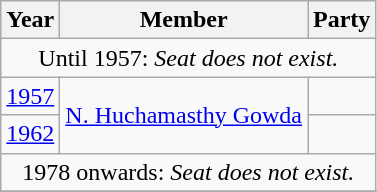<table class="wikitable sortable">
<tr>
<th>Year</th>
<th>Member</th>
<th colspan="2">Party</th>
</tr>
<tr>
<td colspan=4 align=center>Until 1957: <em>Seat does not exist.</em></td>
</tr>
<tr>
<td><a href='#'>1957</a></td>
<td rowspan=2><a href='#'>N. Huchamasthy Gowda</a></td>
<td></td>
</tr>
<tr>
<td><a href='#'>1962</a></td>
</tr>
<tr>
<td colspan=4 align=center>1978 onwards: <em>Seat does not exist.</em></td>
</tr>
<tr>
</tr>
</table>
